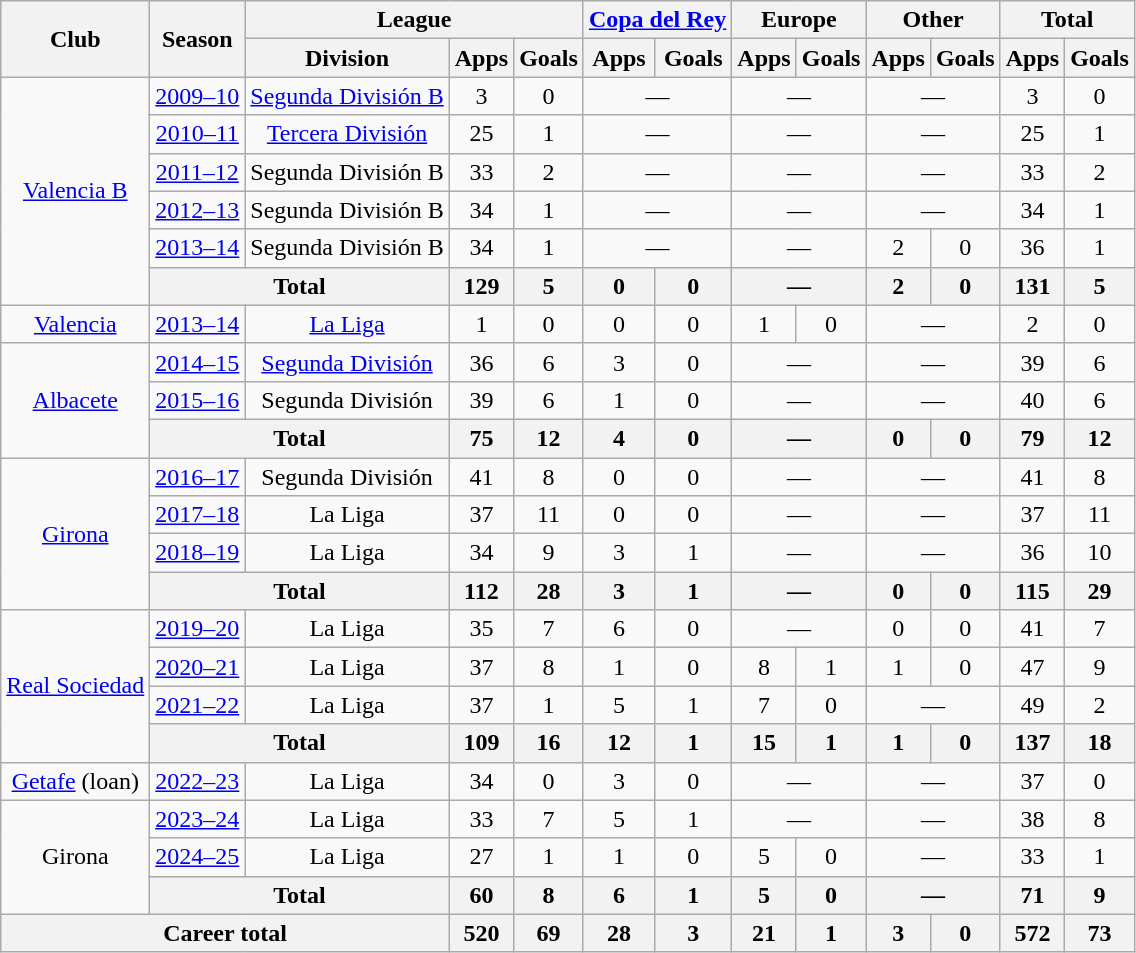<table class="wikitable" style="text-align: center">
<tr>
<th rowspan="2">Club</th>
<th rowspan="2">Season</th>
<th colspan="3">League</th>
<th colspan="2"><a href='#'>Copa del Rey</a></th>
<th colspan="2">Europe</th>
<th colspan="2">Other</th>
<th colspan="2">Total</th>
</tr>
<tr>
<th>Division</th>
<th>Apps</th>
<th>Goals</th>
<th>Apps</th>
<th>Goals</th>
<th>Apps</th>
<th>Goals</th>
<th>Apps</th>
<th>Goals</th>
<th>Apps</th>
<th>Goals</th>
</tr>
<tr>
<td rowspan="6"><a href='#'>Valencia B</a></td>
<td><a href='#'>2009–10</a></td>
<td><a href='#'>Segunda División B</a></td>
<td>3</td>
<td>0</td>
<td colspan="2">—</td>
<td colspan="2">—</td>
<td colspan="2">—</td>
<td>3</td>
<td>0</td>
</tr>
<tr>
<td><a href='#'>2010–11</a></td>
<td><a href='#'>Tercera División</a></td>
<td>25</td>
<td>1</td>
<td colspan="2">—</td>
<td colspan="2">—</td>
<td colspan="2">—</td>
<td>25</td>
<td>1</td>
</tr>
<tr>
<td><a href='#'>2011–12</a></td>
<td>Segunda División B</td>
<td>33</td>
<td>2</td>
<td colspan="2">—</td>
<td colspan="2">—</td>
<td colspan="2">—</td>
<td>33</td>
<td>2</td>
</tr>
<tr>
<td><a href='#'>2012–13</a></td>
<td>Segunda División B</td>
<td>34</td>
<td>1</td>
<td colspan="2">—</td>
<td colspan="2">—</td>
<td colspan="2">—</td>
<td>34</td>
<td>1</td>
</tr>
<tr>
<td><a href='#'>2013–14</a></td>
<td>Segunda División B</td>
<td>34</td>
<td>1</td>
<td colspan="2">—</td>
<td colspan="2">—</td>
<td>2</td>
<td>0</td>
<td>36</td>
<td>1</td>
</tr>
<tr>
<th colspan="2">Total</th>
<th>129</th>
<th>5</th>
<th>0</th>
<th>0</th>
<th colspan="2">—</th>
<th>2</th>
<th>0</th>
<th>131</th>
<th>5</th>
</tr>
<tr>
<td><a href='#'>Valencia</a></td>
<td><a href='#'>2013–14</a></td>
<td><a href='#'>La Liga</a></td>
<td>1</td>
<td>0</td>
<td>0</td>
<td>0</td>
<td>1</td>
<td>0</td>
<td colspan="2">—</td>
<td>2</td>
<td>0</td>
</tr>
<tr>
<td rowspan="3"><a href='#'>Albacete</a></td>
<td><a href='#'>2014–15</a></td>
<td><a href='#'>Segunda División</a></td>
<td>36</td>
<td>6</td>
<td>3</td>
<td>0</td>
<td colspan="2">—</td>
<td colspan="2">—</td>
<td>39</td>
<td>6</td>
</tr>
<tr>
<td><a href='#'>2015–16</a></td>
<td>Segunda División</td>
<td>39</td>
<td>6</td>
<td>1</td>
<td>0</td>
<td colspan="2">—</td>
<td colspan="2">—</td>
<td>40</td>
<td>6</td>
</tr>
<tr>
<th colspan="2">Total</th>
<th>75</th>
<th>12</th>
<th>4</th>
<th>0</th>
<th colspan="2">—</th>
<th>0</th>
<th>0</th>
<th>79</th>
<th>12</th>
</tr>
<tr>
<td rowspan="4"><a href='#'>Girona</a></td>
<td><a href='#'>2016–17</a></td>
<td>Segunda División</td>
<td>41</td>
<td>8</td>
<td>0</td>
<td>0</td>
<td colspan="2">—</td>
<td colspan="2">—</td>
<td>41</td>
<td>8</td>
</tr>
<tr>
<td><a href='#'>2017–18</a></td>
<td>La Liga</td>
<td>37</td>
<td>11</td>
<td>0</td>
<td>0</td>
<td colspan="2">—</td>
<td colspan="2">—</td>
<td>37</td>
<td>11</td>
</tr>
<tr>
<td><a href='#'>2018–19</a></td>
<td>La Liga</td>
<td>34</td>
<td>9</td>
<td>3</td>
<td>1</td>
<td colspan="2">—</td>
<td colspan="2">—</td>
<td>36</td>
<td>10</td>
</tr>
<tr>
<th colspan="2">Total</th>
<th>112</th>
<th>28</th>
<th>3</th>
<th>1</th>
<th colspan="2">—</th>
<th>0</th>
<th>0</th>
<th>115</th>
<th>29</th>
</tr>
<tr>
<td rowspan="4"><a href='#'>Real Sociedad</a></td>
<td><a href='#'>2019–20</a></td>
<td>La Liga</td>
<td>35</td>
<td>7</td>
<td>6</td>
<td>0</td>
<td colspan="2">—</td>
<td>0</td>
<td>0</td>
<td>41</td>
<td>7</td>
</tr>
<tr>
<td><a href='#'>2020–21</a></td>
<td>La Liga</td>
<td>37</td>
<td>8</td>
<td>1</td>
<td>0</td>
<td>8</td>
<td>1</td>
<td>1</td>
<td>0</td>
<td>47</td>
<td>9</td>
</tr>
<tr>
<td><a href='#'>2021–22</a></td>
<td>La Liga</td>
<td>37</td>
<td>1</td>
<td>5</td>
<td>1</td>
<td>7</td>
<td>0</td>
<td colspan="2">—</td>
<td>49</td>
<td>2</td>
</tr>
<tr>
<th colspan="2">Total</th>
<th>109</th>
<th>16</th>
<th>12</th>
<th>1</th>
<th>15</th>
<th>1</th>
<th>1</th>
<th>0</th>
<th>137</th>
<th>18</th>
</tr>
<tr>
<td><a href='#'>Getafe</a> (loan)</td>
<td><a href='#'>2022–23</a></td>
<td>La Liga</td>
<td>34</td>
<td>0</td>
<td>3</td>
<td>0</td>
<td colspan="2">—</td>
<td colspan="2">—</td>
<td>37</td>
<td>0</td>
</tr>
<tr>
<td rowspan="3">Girona</td>
<td><a href='#'>2023–24</a></td>
<td>La Liga</td>
<td>33</td>
<td>7</td>
<td>5</td>
<td>1</td>
<td colspan="2">—</td>
<td colspan="2">—</td>
<td>38</td>
<td>8</td>
</tr>
<tr>
<td><a href='#'>2024–25</a></td>
<td>La Liga</td>
<td>27</td>
<td>1</td>
<td>1</td>
<td>0</td>
<td>5</td>
<td>0</td>
<td colspan="2">—</td>
<td>33</td>
<td>1</td>
</tr>
<tr>
<th colspan="2">Total</th>
<th>60</th>
<th>8</th>
<th>6</th>
<th>1</th>
<th>5</th>
<th>0</th>
<th colspan="2">—</th>
<th>71</th>
<th>9</th>
</tr>
<tr>
<th colspan="3">Career total</th>
<th>520</th>
<th>69</th>
<th>28</th>
<th>3</th>
<th>21</th>
<th>1</th>
<th>3</th>
<th>0</th>
<th>572</th>
<th>73</th>
</tr>
</table>
